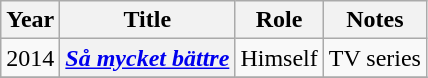<table class="wikitable sortable plainrowheaders">
<tr>
<th scope="col">Year</th>
<th scope="col">Title</th>
<th scope="col">Role</th>
<th scope="col" class="unsortable">Notes</th>
</tr>
<tr>
<td style="text-align:center;">2014</td>
<th scope="row"><em><a href='#'>Så mycket bättre</a></em></th>
<td>Himself</td>
<td>TV series</td>
</tr>
<tr>
</tr>
</table>
